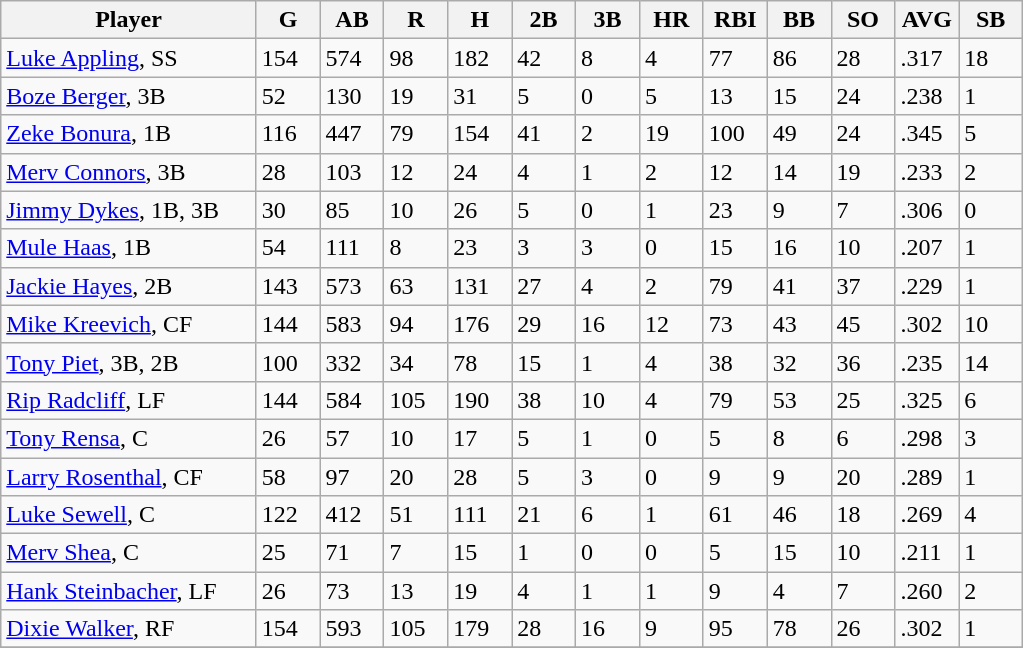<table class="wikitable sortable">
<tr>
<th width="24%">Player</th>
<th width="6%">G</th>
<th width="6%">AB</th>
<th width="6%">R</th>
<th width="6%">H</th>
<th width="6%">2B</th>
<th width="6%">3B</th>
<th width="6%">HR</th>
<th width="6%">RBI</th>
<th width="6%">BB</th>
<th width="6%">SO</th>
<th width="6%">AVG</th>
<th width="6%">SB</th>
</tr>
<tr>
<td><a href='#'>Luke Appling</a>, SS</td>
<td>154</td>
<td>574</td>
<td>98</td>
<td>182</td>
<td>42</td>
<td>8</td>
<td>4</td>
<td>77</td>
<td>86</td>
<td>28</td>
<td>.317</td>
<td>18</td>
</tr>
<tr>
<td><a href='#'>Boze Berger</a>, 3B</td>
<td>52</td>
<td>130</td>
<td>19</td>
<td>31</td>
<td>5</td>
<td>0</td>
<td>5</td>
<td>13</td>
<td>15</td>
<td>24</td>
<td>.238</td>
<td>1</td>
</tr>
<tr>
<td><a href='#'>Zeke Bonura</a>, 1B</td>
<td>116</td>
<td>447</td>
<td>79</td>
<td>154</td>
<td>41</td>
<td>2</td>
<td>19</td>
<td>100</td>
<td>49</td>
<td>24</td>
<td>.345</td>
<td>5</td>
</tr>
<tr>
<td><a href='#'>Merv Connors</a>, 3B</td>
<td>28</td>
<td>103</td>
<td>12</td>
<td>24</td>
<td>4</td>
<td>1</td>
<td>2</td>
<td>12</td>
<td>14</td>
<td>19</td>
<td>.233</td>
<td>2</td>
</tr>
<tr>
<td><a href='#'>Jimmy Dykes</a>, 1B, 3B</td>
<td>30</td>
<td>85</td>
<td>10</td>
<td>26</td>
<td>5</td>
<td>0</td>
<td>1</td>
<td>23</td>
<td>9</td>
<td>7</td>
<td>.306</td>
<td>0</td>
</tr>
<tr>
<td><a href='#'>Mule Haas</a>, 1B</td>
<td>54</td>
<td>111</td>
<td>8</td>
<td>23</td>
<td>3</td>
<td>3</td>
<td>0</td>
<td>15</td>
<td>16</td>
<td>10</td>
<td>.207</td>
<td>1</td>
</tr>
<tr>
<td><a href='#'>Jackie Hayes</a>, 2B</td>
<td>143</td>
<td>573</td>
<td>63</td>
<td>131</td>
<td>27</td>
<td>4</td>
<td>2</td>
<td>79</td>
<td>41</td>
<td>37</td>
<td>.229</td>
<td>1</td>
</tr>
<tr>
<td><a href='#'>Mike Kreevich</a>, CF</td>
<td>144</td>
<td>583</td>
<td>94</td>
<td>176</td>
<td>29</td>
<td>16</td>
<td>12</td>
<td>73</td>
<td>43</td>
<td>45</td>
<td>.302</td>
<td>10</td>
</tr>
<tr>
<td><a href='#'>Tony Piet</a>, 3B, 2B</td>
<td>100</td>
<td>332</td>
<td>34</td>
<td>78</td>
<td>15</td>
<td>1</td>
<td>4</td>
<td>38</td>
<td>32</td>
<td>36</td>
<td>.235</td>
<td>14</td>
</tr>
<tr>
<td><a href='#'>Rip Radcliff</a>, LF</td>
<td>144</td>
<td>584</td>
<td>105</td>
<td>190</td>
<td>38</td>
<td>10</td>
<td>4</td>
<td>79</td>
<td>53</td>
<td>25</td>
<td>.325</td>
<td>6</td>
</tr>
<tr>
<td><a href='#'>Tony Rensa</a>, C</td>
<td>26</td>
<td>57</td>
<td>10</td>
<td>17</td>
<td>5</td>
<td>1</td>
<td>0</td>
<td>5</td>
<td>8</td>
<td>6</td>
<td>.298</td>
<td>3</td>
</tr>
<tr>
<td><a href='#'>Larry Rosenthal</a>, CF</td>
<td>58</td>
<td>97</td>
<td>20</td>
<td>28</td>
<td>5</td>
<td>3</td>
<td>0</td>
<td>9</td>
<td>9</td>
<td>20</td>
<td>.289</td>
<td>1</td>
</tr>
<tr>
<td><a href='#'>Luke Sewell</a>, C</td>
<td>122</td>
<td>412</td>
<td>51</td>
<td>111</td>
<td>21</td>
<td>6</td>
<td>1</td>
<td>61</td>
<td>46</td>
<td>18</td>
<td>.269</td>
<td>4</td>
</tr>
<tr>
<td><a href='#'>Merv Shea</a>, C</td>
<td>25</td>
<td>71</td>
<td>7</td>
<td>15</td>
<td>1</td>
<td>0</td>
<td>0</td>
<td>5</td>
<td>15</td>
<td>10</td>
<td>.211</td>
<td>1</td>
</tr>
<tr>
<td><a href='#'>Hank Steinbacher</a>, LF</td>
<td>26</td>
<td>73</td>
<td>13</td>
<td>19</td>
<td>4</td>
<td>1</td>
<td>1</td>
<td>9</td>
<td>4</td>
<td>7</td>
<td>.260</td>
<td>2</td>
</tr>
<tr>
<td><a href='#'>Dixie Walker</a>, RF</td>
<td>154</td>
<td>593</td>
<td>105</td>
<td>179</td>
<td>28</td>
<td>16</td>
<td>9</td>
<td>95</td>
<td>78</td>
<td>26</td>
<td>.302</td>
<td>1</td>
</tr>
<tr>
</tr>
</table>
